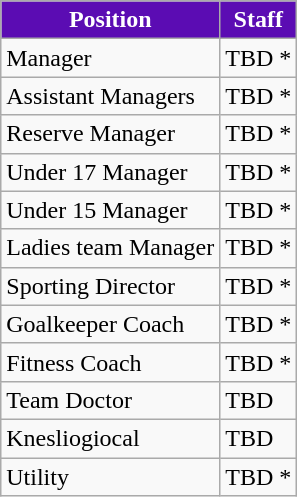<table class="wikitable">
<tr>
<th style="color:White; background:#5B0CB3;">Position</th>
<th style="color:White; background:#5B0CB3;">Staff</th>
</tr>
<tr>
<td>Manager</td>
<td> TBD *</td>
</tr>
<tr>
<td>Assistant Managers</td>
<td> TBD *</td>
</tr>
<tr>
<td>Reserve Manager</td>
<td> TBD *</td>
</tr>
<tr>
<td>Under 17 Manager</td>
<td> TBD *</td>
</tr>
<tr>
<td>Under 15 Manager</td>
<td> TBD *</td>
</tr>
<tr>
<td>Ladies team Manager</td>
<td> TBD *</td>
</tr>
<tr>
<td>Sporting Director</td>
<td> TBD *</td>
</tr>
<tr>
<td>Goalkeeper Coach</td>
<td> TBD *</td>
</tr>
<tr>
<td>Fitness Coach</td>
<td> TBD *</td>
</tr>
<tr>
<td>Team Doctor</td>
<td> TBD</td>
</tr>
<tr>
<td>Knesliogiocal</td>
<td> TBD</td>
</tr>
<tr>
<td>Utility</td>
<td> TBD *</td>
</tr>
</table>
